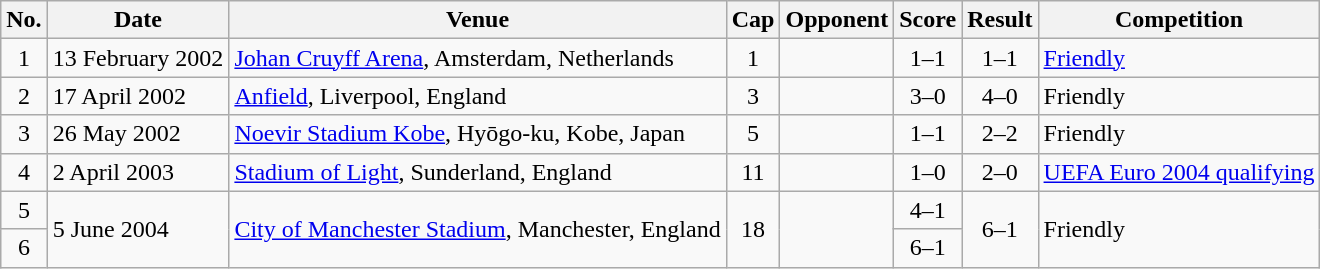<table class="wikitable sortable">
<tr>
<th scope="col">No.</th>
<th scope="col">Date</th>
<th scope="col">Venue</th>
<th scope="col">Cap</th>
<th scope="col">Opponent</th>
<th scope="col">Score</th>
<th scope="col">Result</th>
<th scope="col">Competition</th>
</tr>
<tr>
<td style="text-align:center">1</td>
<td>13 February 2002</td>
<td><a href='#'>Johan Cruyff Arena</a>, Amsterdam, Netherlands</td>
<td style="text-align:center">1</td>
<td></td>
<td style="text-align:center">1–1</td>
<td style="text-align:center">1–1</td>
<td><a href='#'>Friendly</a></td>
</tr>
<tr>
<td style="text-align:center">2</td>
<td>17 April 2002</td>
<td><a href='#'>Anfield</a>, Liverpool, England</td>
<td style="text-align:center">3</td>
<td></td>
<td style="text-align:center">3–0</td>
<td style="text-align:center">4–0</td>
<td>Friendly</td>
</tr>
<tr>
<td style="text-align:center">3</td>
<td>26 May 2002</td>
<td><a href='#'>Noevir Stadium Kobe</a>, Hyōgo-ku, Kobe, Japan</td>
<td style="text-align:center">5</td>
<td></td>
<td style="text-align:center">1–1</td>
<td style="text-align:center">2–2</td>
<td>Friendly</td>
</tr>
<tr>
<td style="text-align:center">4</td>
<td>2 April 2003</td>
<td><a href='#'>Stadium of Light</a>, Sunderland, England</td>
<td style="text-align:center">11</td>
<td></td>
<td style="text-align:center">1–0</td>
<td style="text-align:center">2–0</td>
<td><a href='#'>UEFA Euro 2004 qualifying</a></td>
</tr>
<tr>
<td style="text-align:center">5</td>
<td rowspan="2">5 June 2004</td>
<td rowspan="2"><a href='#'>City of Manchester Stadium</a>, Manchester, England</td>
<td rowspan=2 style="text-align:center">18</td>
<td rowspan="2"></td>
<td style="text-align:center">4–1</td>
<td rowspan="2" style="text-align:center">6–1</td>
<td rowspan="2">Friendly</td>
</tr>
<tr>
<td style="text-align:center">6</td>
<td style="text-align:center">6–1</td>
</tr>
</table>
